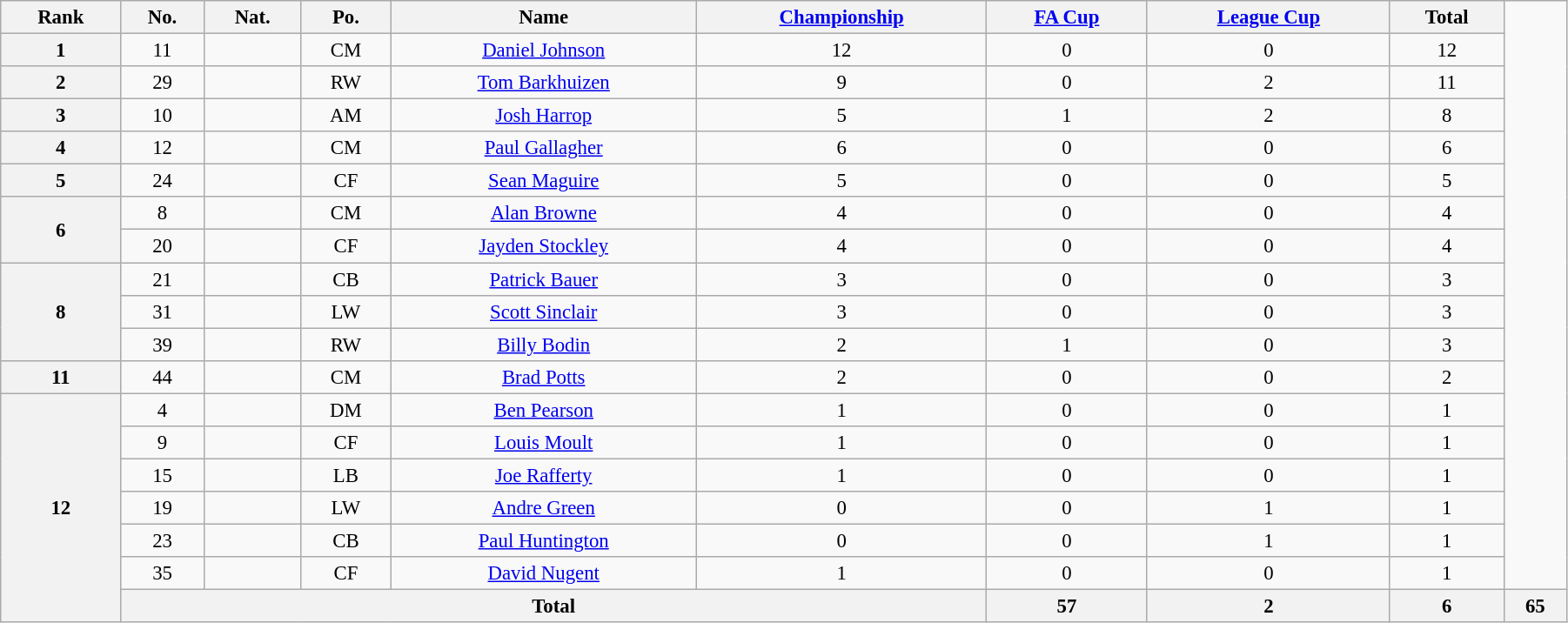<table class="wikitable" style="text-align:center; font-size:95%; width:95%;">
<tr>
<th>Rank</th>
<th>No.</th>
<th>Nat.</th>
<th>Po.</th>
<th>Name</th>
<th><a href='#'>Championship</a></th>
<th><a href='#'>FA Cup</a></th>
<th><a href='#'>League Cup</a></th>
<th>Total</th>
</tr>
<tr>
<th rowspan=1>1</th>
<td>11</td>
<td></td>
<td>CM</td>
<td><a href='#'>Daniel Johnson</a></td>
<td>12</td>
<td>0</td>
<td>0</td>
<td>12</td>
</tr>
<tr>
<th rowspan=1>2</th>
<td>29</td>
<td></td>
<td>RW</td>
<td><a href='#'>Tom Barkhuizen</a></td>
<td>9</td>
<td>0</td>
<td>2</td>
<td>11</td>
</tr>
<tr>
<th rowspan=1>3</th>
<td>10</td>
<td></td>
<td>AM</td>
<td><a href='#'>Josh Harrop</a></td>
<td>5</td>
<td>1</td>
<td>2</td>
<td>8</td>
</tr>
<tr>
<th rowspan=1>4</th>
<td>12</td>
<td></td>
<td>CM</td>
<td><a href='#'>Paul Gallagher</a></td>
<td>6</td>
<td>0</td>
<td>0</td>
<td>6</td>
</tr>
<tr>
<th rowspan=1>5</th>
<td>24</td>
<td></td>
<td>CF</td>
<td><a href='#'>Sean Maguire</a></td>
<td>5</td>
<td>0</td>
<td>0</td>
<td>5</td>
</tr>
<tr>
<th rowspan=2>6</th>
<td>8</td>
<td></td>
<td>CM</td>
<td><a href='#'>Alan Browne</a></td>
<td>4</td>
<td>0</td>
<td>0</td>
<td>4</td>
</tr>
<tr>
<td>20</td>
<td></td>
<td>CF</td>
<td><a href='#'>Jayden Stockley</a></td>
<td>4</td>
<td>0</td>
<td>0</td>
<td>4</td>
</tr>
<tr>
<th rowspan=3>8</th>
<td>21</td>
<td></td>
<td>CB</td>
<td><a href='#'>Patrick Bauer</a></td>
<td>3</td>
<td>0</td>
<td>0</td>
<td>3</td>
</tr>
<tr>
<td>31</td>
<td></td>
<td>LW</td>
<td><a href='#'>Scott Sinclair</a></td>
<td>3</td>
<td>0</td>
<td>0</td>
<td>3</td>
</tr>
<tr>
<td>39</td>
<td></td>
<td>RW</td>
<td><a href='#'>Billy Bodin</a></td>
<td>2</td>
<td>1</td>
<td>0</td>
<td>3</td>
</tr>
<tr>
<th rowspan=1>11</th>
<td>44</td>
<td></td>
<td>CM</td>
<td><a href='#'>Brad Potts</a></td>
<td>2</td>
<td>0</td>
<td>0</td>
<td>2</td>
</tr>
<tr>
<th rowspan=8>12</th>
<td>4</td>
<td></td>
<td>DM</td>
<td><a href='#'>Ben Pearson</a></td>
<td>1</td>
<td>0</td>
<td>0</td>
<td>1</td>
</tr>
<tr>
<td>9</td>
<td></td>
<td>CF</td>
<td><a href='#'>Louis Moult</a></td>
<td>1</td>
<td>0</td>
<td>0</td>
<td>1</td>
</tr>
<tr>
<td>15</td>
<td></td>
<td>LB</td>
<td><a href='#'>Joe Rafferty</a></td>
<td>1</td>
<td>0</td>
<td>0</td>
<td>1</td>
</tr>
<tr>
<td>19</td>
<td></td>
<td>LW</td>
<td><a href='#'>Andre Green</a></td>
<td>0</td>
<td>0</td>
<td>1</td>
<td>1</td>
</tr>
<tr>
<td>23</td>
<td></td>
<td>CB</td>
<td><a href='#'>Paul Huntington</a></td>
<td>0</td>
<td>0</td>
<td>1</td>
<td>1</td>
</tr>
<tr>
<td>35</td>
<td></td>
<td>CF</td>
<td><a href='#'>David Nugent</a></td>
<td>1</td>
<td>0</td>
<td>0</td>
<td>1</td>
</tr>
<tr>
<th colspan=5>Total</th>
<th>57</th>
<th>2</th>
<th>6</th>
<th>65</th>
</tr>
</table>
